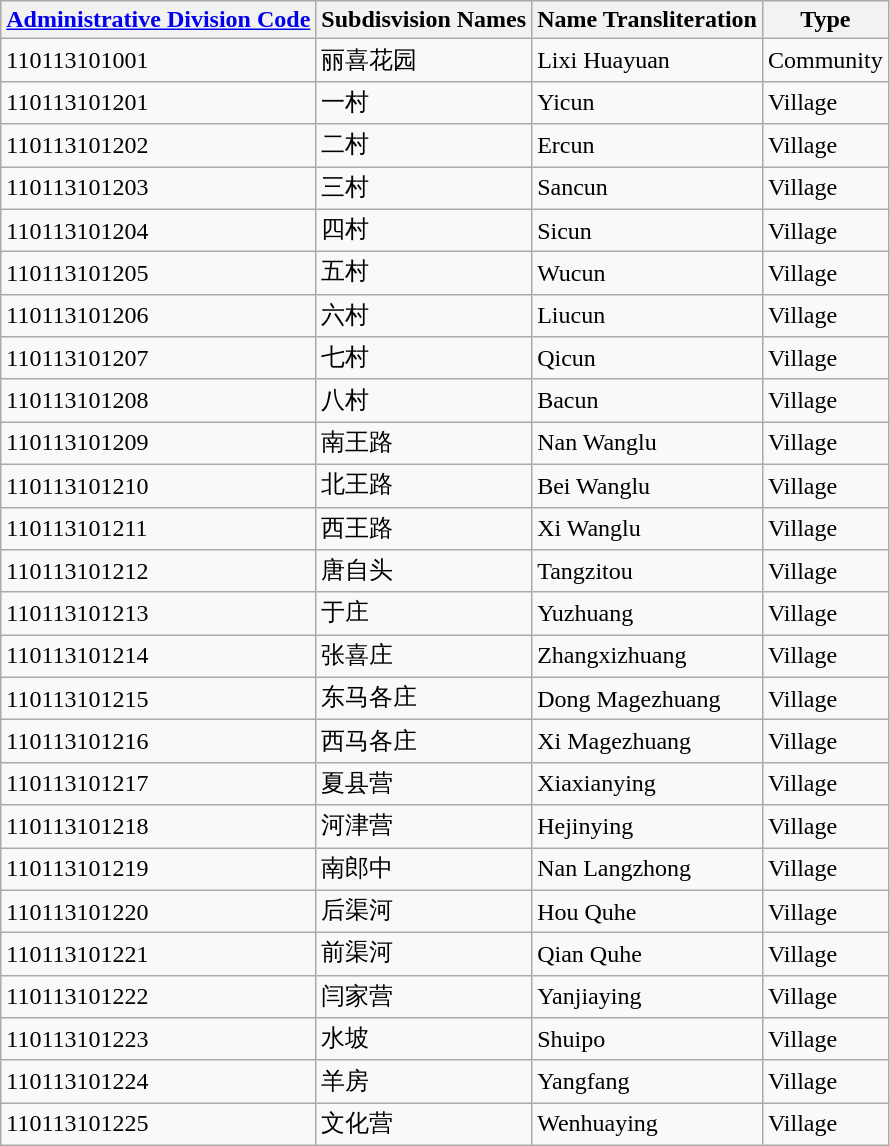<table class="wikitable sortable">
<tr>
<th><a href='#'>Administrative Division Code</a></th>
<th>Subdisvision Names</th>
<th>Name Transliteration</th>
<th>Type</th>
</tr>
<tr>
<td>110113101001</td>
<td>丽喜花园</td>
<td>Lixi Huayuan</td>
<td>Community</td>
</tr>
<tr>
<td>110113101201</td>
<td>一村</td>
<td>Yicun</td>
<td>Village</td>
</tr>
<tr>
<td>110113101202</td>
<td>二村</td>
<td>Ercun</td>
<td>Village</td>
</tr>
<tr>
<td>110113101203</td>
<td>三村</td>
<td>Sancun</td>
<td>Village</td>
</tr>
<tr>
<td>110113101204</td>
<td>四村</td>
<td>Sicun</td>
<td>Village</td>
</tr>
<tr>
<td>110113101205</td>
<td>五村</td>
<td>Wucun</td>
<td>Village</td>
</tr>
<tr>
<td>110113101206</td>
<td>六村</td>
<td>Liucun</td>
<td>Village</td>
</tr>
<tr>
<td>110113101207</td>
<td>七村</td>
<td>Qicun</td>
<td>Village</td>
</tr>
<tr>
<td>110113101208</td>
<td>八村</td>
<td>Bacun</td>
<td>Village</td>
</tr>
<tr>
<td>110113101209</td>
<td>南王路</td>
<td>Nan Wanglu</td>
<td>Village</td>
</tr>
<tr>
<td>110113101210</td>
<td>北王路</td>
<td>Bei Wanglu</td>
<td>Village</td>
</tr>
<tr>
<td>110113101211</td>
<td>西王路</td>
<td>Xi Wanglu</td>
<td>Village</td>
</tr>
<tr>
<td>110113101212</td>
<td>唐自头</td>
<td>Tangzitou</td>
<td>Village</td>
</tr>
<tr>
<td>110113101213</td>
<td>于庄</td>
<td>Yuzhuang</td>
<td>Village</td>
</tr>
<tr>
<td>110113101214</td>
<td>张喜庄</td>
<td>Zhangxizhuang</td>
<td>Village</td>
</tr>
<tr>
<td>110113101215</td>
<td>东马各庄</td>
<td>Dong Magezhuang</td>
<td>Village</td>
</tr>
<tr>
<td>110113101216</td>
<td>西马各庄</td>
<td>Xi Magezhuang</td>
<td>Village</td>
</tr>
<tr>
<td>110113101217</td>
<td>夏县营</td>
<td>Xiaxianying</td>
<td>Village</td>
</tr>
<tr>
<td>110113101218</td>
<td>河津营</td>
<td>Hejinying</td>
<td>Village</td>
</tr>
<tr>
<td>110113101219</td>
<td>南郎中</td>
<td>Nan Langzhong</td>
<td>Village</td>
</tr>
<tr>
<td>110113101220</td>
<td>后渠河</td>
<td>Hou Quhe</td>
<td>Village</td>
</tr>
<tr>
<td>110113101221</td>
<td>前渠河</td>
<td>Qian Quhe</td>
<td>Village</td>
</tr>
<tr>
<td>110113101222</td>
<td>闫家营</td>
<td>Yanjiaying</td>
<td>Village</td>
</tr>
<tr>
<td>110113101223</td>
<td>水坡</td>
<td>Shuipo</td>
<td>Village</td>
</tr>
<tr>
<td>110113101224</td>
<td>羊房</td>
<td>Yangfang</td>
<td>Village</td>
</tr>
<tr>
<td>110113101225</td>
<td>文化营</td>
<td>Wenhuaying</td>
<td>Village</td>
</tr>
</table>
